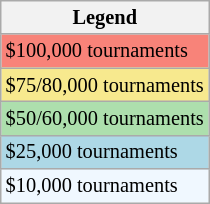<table class=wikitable style=font-size:85%>
<tr>
<th>Legend</th>
</tr>
<tr style="background:#f88379;">
<td>$100,000 tournaments</td>
</tr>
<tr style="background:#f7e98e;">
<td>$75/80,000 tournaments</td>
</tr>
<tr style="background:#addfad;">
<td>$50/60,000 tournaments</td>
</tr>
<tr style="background:lightblue;">
<td>$25,000 tournaments</td>
</tr>
<tr style="background:#f0f8ff;">
<td>$10,000 tournaments</td>
</tr>
</table>
